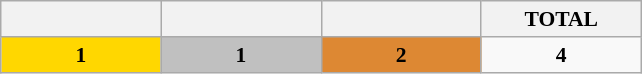<table class="wikitable" style="font-size:90%">
<tr>
<th style="width:100px;"></th>
<th style="width:100px;"></th>
<th style="width:100px;"></th>
<th style="width:100px;">TOTAL</th>
</tr>
<tr>
<td style="text-align:center; background:gold;"><strong>1</strong></td>
<td style="text-align:center; background:silver;"><strong>1</strong></td>
<td style="text-align:center; background:#d83;"><strong>2</strong></td>
<td style="text-align:center;"><strong>4</strong></td>
</tr>
</table>
